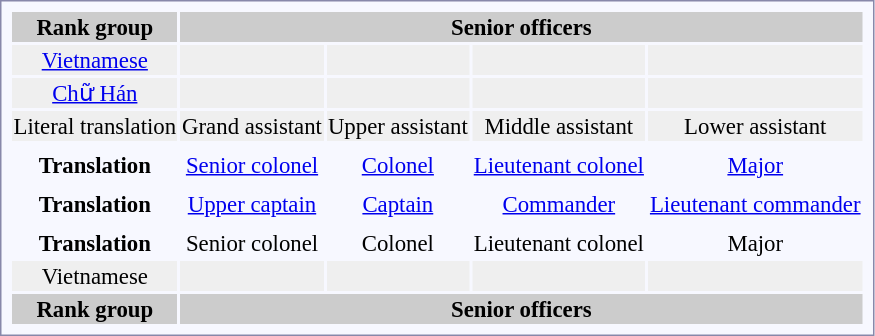<table style="border:1px solid #8888aa; background-color:#f7f8ff; padding:5px; font-size:95%; margin: 0px 12px 12px 0px; text-align:center;">
<tr style="background-color:#CCCCCC;">
<th>Rank group</th>
<th colspan=4>Senior officers</th>
</tr>
<tr style="background:#efefef;">
<td><a href='#'>Vietnamese</a></td>
<td></td>
<td></td>
<td></td>
<td></td>
</tr>
<tr style="background:#efefef;">
<td><a href='#'>Chữ Hán</a></td>
<td></td>
<td></td>
<td></td>
<td></td>
</tr>
<tr style="background:#efefef;">
<td>Literal translation</td>
<td>Grand assistant</td>
<td>Upper assistant</td>
<td>Middle assistant</td>
<td>Lower assistant</td>
</tr>
<tr>
<td><strong></strong></td>
<td></td>
<td></td>
<td></td>
<td></td>
</tr>
<tr>
<td><strong>Translation</strong></td>
<td><a href='#'>Senior colonel</a></td>
<td><a href='#'>Colonel</a></td>
<td><a href='#'>Lieutenant colonel</a></td>
<td><a href='#'>Major</a></td>
</tr>
<tr>
<td><strong></strong></td>
<td></td>
<td></td>
<td></td>
<td></td>
</tr>
<tr>
<td><strong>Translation</strong></td>
<td><a href='#'>Upper captain</a></td>
<td><a href='#'>Captain</a></td>
<td><a href='#'>Commander</a></td>
<td><a href='#'>Lieutenant commander</a></td>
</tr>
<tr>
<td><strong></strong></td>
<td></td>
<td></td>
<td></td>
<td></td>
</tr>
<tr>
<td><strong>Translation</strong></td>
<td>Senior colonel</td>
<td>Colonel</td>
<td>Lieutenant colonel</td>
<td>Major</td>
</tr>
<tr style="background:#efefef;">
<td>Vietnamese</td>
<td></td>
<td></td>
<td></td>
<td></td>
</tr>
<tr style="background-color:#CCCCCC;">
<th>Rank group</th>
<th colspan=4>Senior officers</th>
</tr>
</table>
